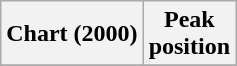<table class="wikitable sortable plainrowheaders" style="text-align:center">
<tr>
<th scope="col">Chart (2000)</th>
<th scope="col">Peak<br> position</th>
</tr>
<tr>
</tr>
</table>
